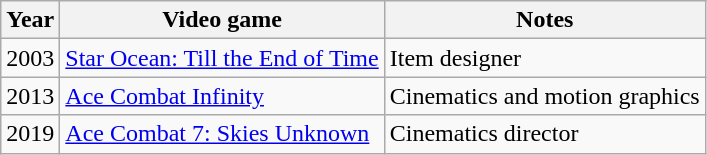<table class="wikitable">
<tr>
<th>Year</th>
<th>Video game</th>
<th>Notes</th>
</tr>
<tr>
<td>2003</td>
<td><a href='#'>Star Ocean: Till the End of Time</a></td>
<td>Item designer</td>
</tr>
<tr>
<td>2013</td>
<td><a href='#'>Ace Combat Infinity</a></td>
<td>Cinematics and motion graphics</td>
</tr>
<tr>
<td>2019</td>
<td><a href='#'>Ace Combat 7: Skies Unknown</a></td>
<td>Cinematics director</td>
</tr>
</table>
